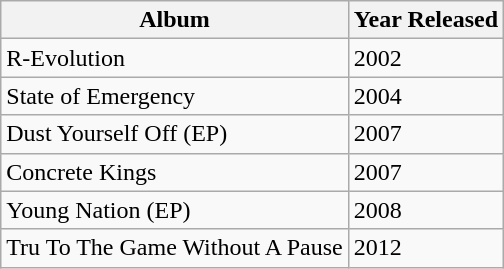<table class="wikitable">
<tr>
<th>Album</th>
<th>Year Released</th>
</tr>
<tr>
<td>R-Evolution</td>
<td>2002</td>
</tr>
<tr>
<td>State of Emergency</td>
<td>2004</td>
</tr>
<tr>
<td>Dust Yourself Off (EP)</td>
<td>2007</td>
</tr>
<tr>
<td>Concrete Kings</td>
<td>2007</td>
</tr>
<tr>
<td>Young Nation (EP)</td>
<td>2008</td>
</tr>
<tr>
<td>Tru To The Game Without A Pause</td>
<td>2012</td>
</tr>
</table>
